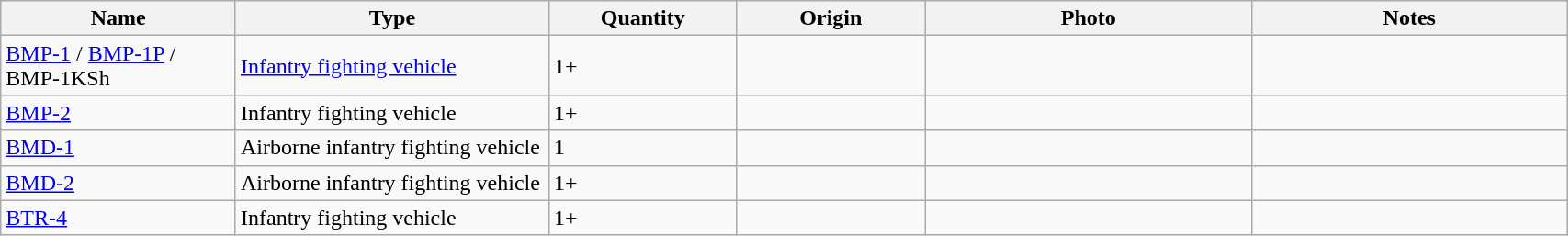<table class="wikitable" style="width:90%;">
<tr>
<th style="width:15%;">Name</th>
<th style="width:20%;">Type</th>
<th style="width:12%;">Quantity</th>
<th style="width:12%;">Origin</th>
<th>Photo</th>
<th>Notes</th>
</tr>
<tr>
<td><a href='#'>BMP-1</a> / <a href='#'>BMP-1P</a> / BMP-1KSh</td>
<td><a href='#'>Infantry fighting vehicle</a></td>
<td>1+</td>
<td></td>
<td></td>
<td></td>
</tr>
<tr>
<td><a href='#'>BMP-2</a></td>
<td>Infantry fighting vehicle</td>
<td>1+</td>
<td></td>
<td></td>
<td></td>
</tr>
<tr>
<td><a href='#'>BMD-1</a></td>
<td>Airborne infantry fighting vehicle</td>
<td>1</td>
<td></td>
<td></td>
<td></td>
</tr>
<tr>
<td><a href='#'>BMD-2</a></td>
<td>Airborne infantry fighting vehicle</td>
<td>1+</td>
<td></td>
<td></td>
<td></td>
</tr>
<tr>
<td><a href='#'>BTR-4</a></td>
<td>Infantry fighting vehicle</td>
<td>1+</td>
<td></td>
<td></td>
<td></td>
</tr>
</table>
